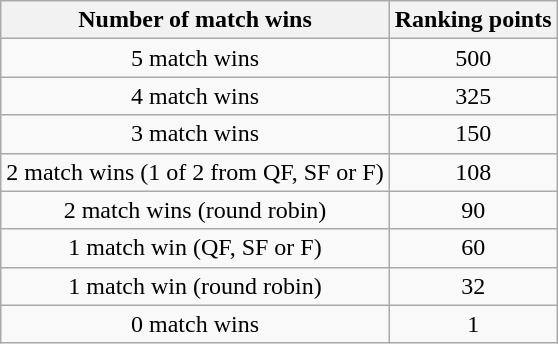<table class="wikitable nowrap" style=text-align:center;>
<tr>
<th>Number of match wins</th>
<th>Ranking points</th>
</tr>
<tr>
<td>5 match wins</td>
<td>500</td>
</tr>
<tr>
<td>4 match wins</td>
<td>325</td>
</tr>
<tr>
<td>3 match wins</td>
<td>150</td>
</tr>
<tr>
<td>2 match wins (1 of 2 from QF, SF or F)</td>
<td>108</td>
</tr>
<tr>
<td>2 match wins (round robin)</td>
<td>90</td>
</tr>
<tr>
<td>1 match win (QF, SF or F)</td>
<td>60</td>
</tr>
<tr>
<td>1 match win (round robin)</td>
<td>32</td>
</tr>
<tr>
<td>0 match wins</td>
<td>1</td>
</tr>
</table>
